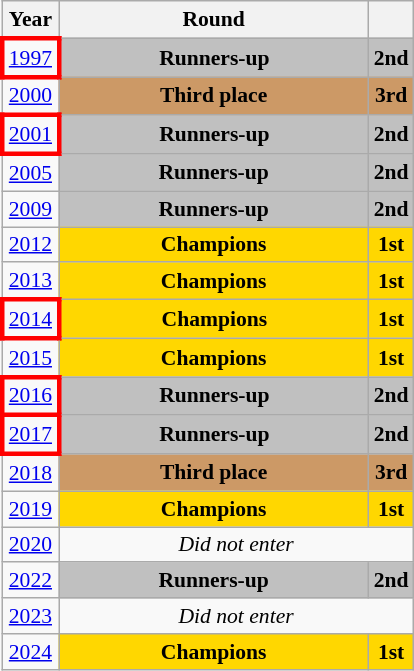<table class="wikitable" style="text-align: center; font-size:90%">
<tr>
<th>Year</th>
<th style="width:200px">Round</th>
<th></th>
</tr>
<tr>
<td style="border: 3px solid red"><a href='#'>1997</a></td>
<td bgcolor=Silver><strong>Runners-up</strong></td>
<td bgcolor=Silver><strong>2nd</strong></td>
</tr>
<tr>
<td><a href='#'>2000</a></td>
<td bgcolor="cc9966"><strong>Third place</strong></td>
<td bgcolor="cc9966"><strong>3rd</strong></td>
</tr>
<tr>
<td style="border: 3px solid red"><a href='#'>2001</a></td>
<td bgcolor=Silver><strong>Runners-up</strong></td>
<td bgcolor=Silver><strong>2nd</strong></td>
</tr>
<tr>
<td><a href='#'>2005</a></td>
<td bgcolor=Silver><strong>Runners-up</strong></td>
<td bgcolor=Silver><strong>2nd</strong></td>
</tr>
<tr>
<td><a href='#'>2009</a></td>
<td bgcolor=Silver><strong>Runners-up</strong></td>
<td bgcolor=Silver><strong>2nd</strong></td>
</tr>
<tr>
<td><a href='#'>2012</a></td>
<td bgcolor=Gold><strong>Champions</strong></td>
<td bgcolor=Gold><strong>1st</strong></td>
</tr>
<tr>
<td><a href='#'>2013</a></td>
<td bgcolor=Gold><strong>Champions</strong></td>
<td bgcolor=Gold><strong>1st</strong></td>
</tr>
<tr>
<td style="border: 3px solid red"><a href='#'>2014</a></td>
<td bgcolor=Gold><strong>Champions</strong></td>
<td bgcolor=Gold><strong>1st</strong></td>
</tr>
<tr>
<td><a href='#'>2015</a></td>
<td bgcolor=Gold><strong>Champions</strong></td>
<td bgcolor=Gold><strong>1st</strong></td>
</tr>
<tr>
<td style="border: 3px solid red"><a href='#'>2016</a></td>
<td bgcolor=Silver><strong>Runners-up</strong></td>
<td bgcolor=Silver><strong>2nd</strong></td>
</tr>
<tr>
<td style="border: 3px solid red"><a href='#'>2017</a></td>
<td bgcolor=Silver><strong>Runners-up</strong></td>
<td bgcolor=Silver><strong>2nd</strong></td>
</tr>
<tr>
<td><a href='#'>2018</a></td>
<td bgcolor="cc9966"><strong>Third place</strong></td>
<td bgcolor="cc9966"><strong>3rd</strong></td>
</tr>
<tr>
<td><a href='#'>2019</a></td>
<td bgcolor=Gold><strong>Champions</strong></td>
<td bgcolor=Gold><strong>1st</strong></td>
</tr>
<tr>
<td><a href='#'>2020</a></td>
<td colspan="2"><em>Did not enter</em></td>
</tr>
<tr>
<td><a href='#'>2022</a></td>
<td bgcolor=Silver><strong>Runners-up</strong></td>
<td bgcolor=Silver><strong>2nd</strong></td>
</tr>
<tr>
<td><a href='#'>2023</a></td>
<td colspan="2"><em>Did not enter</em></td>
</tr>
<tr>
<td><a href='#'>2024</a></td>
<td bgcolor=Gold><strong>Champions</strong></td>
<td bgcolor=Gold><strong>1st</strong></td>
</tr>
</table>
